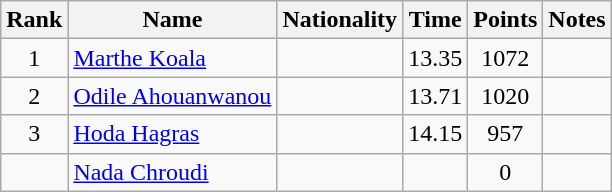<table class="wikitable sortable" style="text-align:center">
<tr>
<th>Rank</th>
<th>Name</th>
<th>Nationality</th>
<th>Time</th>
<th>Points</th>
<th>Notes</th>
</tr>
<tr>
<td>1</td>
<td align="left"><a href='#'>Marthe Koala</a></td>
<td align=left></td>
<td>13.35</td>
<td>1072</td>
<td></td>
</tr>
<tr>
<td>2</td>
<td align="left"><a href='#'>Odile Ahouanwanou</a></td>
<td align=left></td>
<td>13.71</td>
<td>1020</td>
<td></td>
</tr>
<tr>
<td>3</td>
<td align="left"><a href='#'>Hoda Hagras</a></td>
<td align=left></td>
<td>14.15</td>
<td>957</td>
<td></td>
</tr>
<tr>
<td></td>
<td align="left"><a href='#'>Nada Chroudi</a></td>
<td align=left></td>
<td></td>
<td>0</td>
<td></td>
</tr>
</table>
